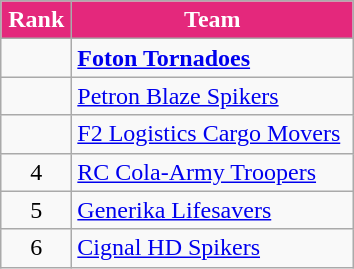<table class="wikitable" style="text-align: center;">
<tr>
<th style="width:40px; background:#e4287c; color:#fff;">Rank</th>
<th style="width:180px; background:#e4287c; color:#fff;">Team</th>
</tr>
<tr>
<td></td>
<td style="text-align:left;"><strong><a href='#'>Foton Tornadoes</a></strong></td>
</tr>
<tr>
<td></td>
<td style="text-align:left;"><a href='#'>Petron Blaze Spikers</a></td>
</tr>
<tr>
<td></td>
<td style="text-align:left;"><a href='#'>F2 Logistics Cargo Movers</a></td>
</tr>
<tr>
<td>4</td>
<td style="text-align:left;"><a href='#'>RC Cola-Army Troopers</a></td>
</tr>
<tr>
<td>5</td>
<td style="text-align:left;"><a href='#'>Generika Lifesavers</a></td>
</tr>
<tr>
<td>6</td>
<td style="text-align:left;"><a href='#'>Cignal HD Spikers</a></td>
</tr>
</table>
